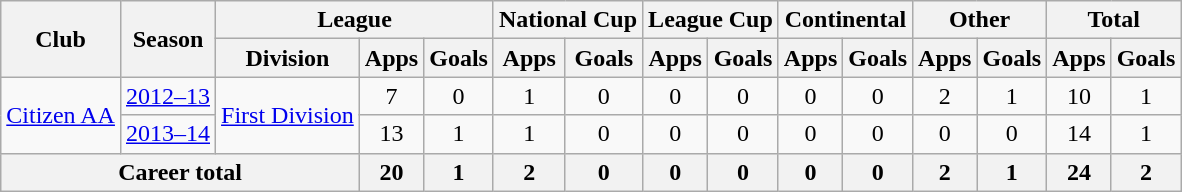<table class="wikitable" style="text-align: center">
<tr>
<th rowspan="2">Club</th>
<th rowspan="2">Season</th>
<th colspan="3">League</th>
<th colspan="2">National Cup</th>
<th colspan="2">League Cup</th>
<th colspan="2">Continental</th>
<th colspan="2">Other</th>
<th colspan="2">Total</th>
</tr>
<tr>
<th>Division</th>
<th>Apps</th>
<th>Goals</th>
<th>Apps</th>
<th>Goals</th>
<th>Apps</th>
<th>Goals</th>
<th>Apps</th>
<th>Goals</th>
<th>Apps</th>
<th>Goals</th>
<th>Apps</th>
<th>Goals</th>
</tr>
<tr>
<td rowspan="2"><a href='#'>Citizen AA</a></td>
<td><a href='#'>2012–13</a></td>
<td rowspan="2"><a href='#'>First Division</a></td>
<td>7</td>
<td>0</td>
<td>1</td>
<td>0</td>
<td>0</td>
<td>0</td>
<td>0</td>
<td>0</td>
<td>2</td>
<td>1</td>
<td>10</td>
<td>1</td>
</tr>
<tr>
<td><a href='#'>2013–14</a></td>
<td>13</td>
<td>1</td>
<td>1</td>
<td>0</td>
<td>0</td>
<td>0</td>
<td>0</td>
<td>0</td>
<td>0</td>
<td>0</td>
<td>14</td>
<td>1</td>
</tr>
<tr>
<th colspan="3"><strong>Career total</strong></th>
<th>20</th>
<th>1</th>
<th>2</th>
<th>0</th>
<th>0</th>
<th>0</th>
<th>0</th>
<th>0</th>
<th>2</th>
<th>1</th>
<th>24</th>
<th>2</th>
</tr>
</table>
